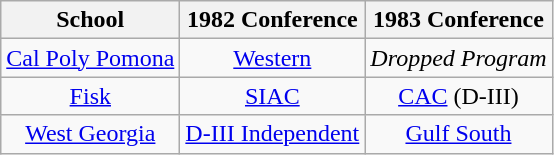<table class="wikitable sortable">
<tr>
<th>School</th>
<th>1982 Conference</th>
<th>1983 Conference</th>
</tr>
<tr style="text-align:center;">
<td><a href='#'>Cal Poly Pomona</a></td>
<td><a href='#'>Western</a></td>
<td><em>Dropped Program</em></td>
</tr>
<tr style="text-align:center;">
<td><a href='#'>Fisk</a></td>
<td><a href='#'>SIAC</a></td>
<td><a href='#'>CAC</a> (D-III)</td>
</tr>
<tr style="text-align:center;">
<td><a href='#'>West Georgia</a></td>
<td><a href='#'>D-III Independent</a></td>
<td><a href='#'>Gulf South</a></td>
</tr>
</table>
